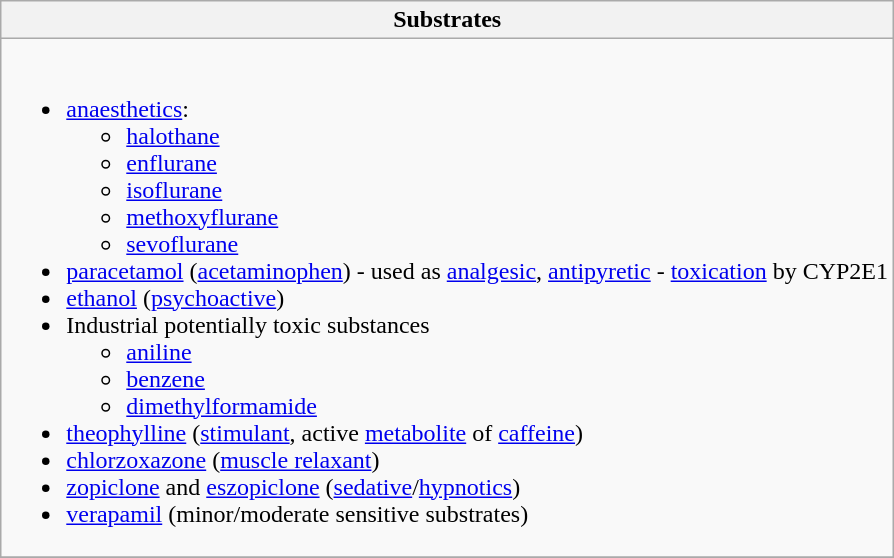<table class="wikitable sortable">
<tr>
<th>Substrates</th>
</tr>
<tr style="vertical-align: top;">
<td><br><ul><li><a href='#'>anaesthetics</a>:<ul><li><a href='#'>halothane</a></li><li><a href='#'>enflurane</a></li><li><a href='#'>isoflurane</a></li><li><a href='#'>methoxyflurane</a></li><li><a href='#'>sevoflurane</a></li></ul></li><li><a href='#'>paracetamol</a> (<a href='#'>acetaminophen</a>) - used as <a href='#'>analgesic</a>, <a href='#'>antipyretic</a> - <a href='#'>toxication</a> by CYP2E1</li><li><a href='#'>ethanol</a>  (<a href='#'>psychoactive</a>)</li><li>Industrial potentially toxic substances<ul><li><a href='#'>aniline</a></li><li><a href='#'>benzene</a></li><li><a href='#'>dimethylformamide</a></li></ul></li><li><a href='#'>theophylline</a> (<a href='#'>stimulant</a>, active <a href='#'>metabolite</a> of <a href='#'>caffeine</a>)</li><li><a href='#'>chlorzoxazone</a> (<a href='#'>muscle relaxant</a>)</li><li><a href='#'>zopiclone</a> and <a href='#'>eszopiclone</a> (<a href='#'>sedative</a>/<a href='#'>hypnotics</a>)</li><li><a href='#'>verapamil</a> (minor/moderate sensitive substrates)</li></ul></td>
</tr>
<tr>
</tr>
</table>
